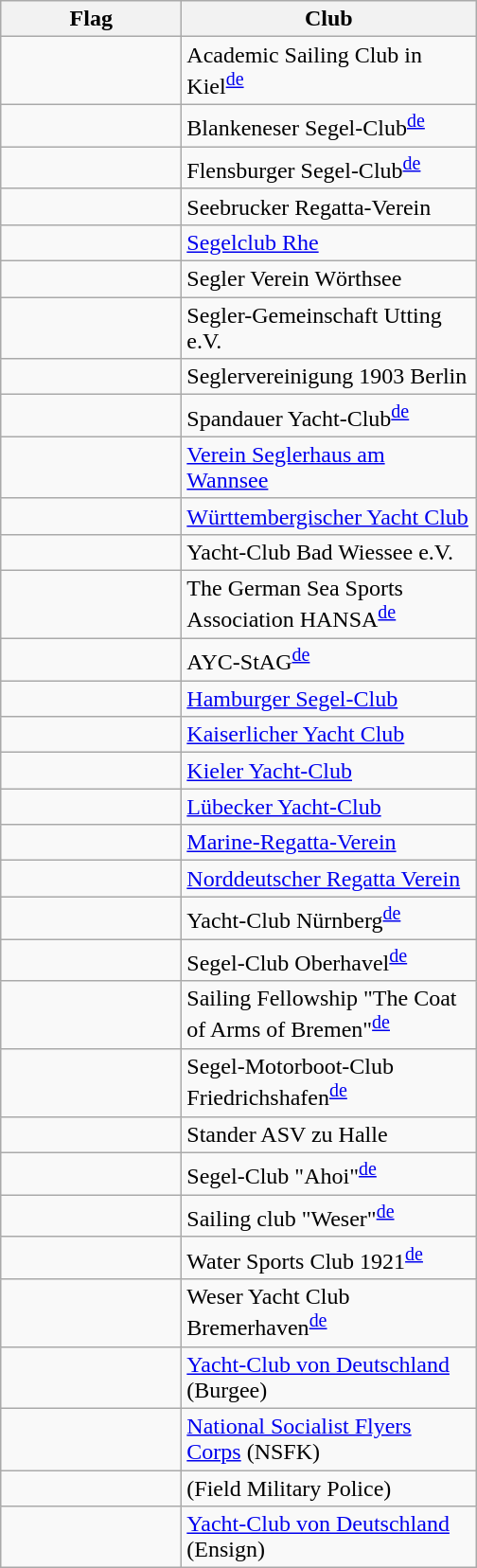<table class="wikitable sortable">
<tr>
<th scope="col" style="width:120px;">Flag</th>
<th scope="col" style="width:200px;">Club</th>
</tr>
<tr>
<td></td>
<td>Academic Sailing Club in Kiel<sup><a href='#'>de</a></sup></td>
</tr>
<tr>
<td></td>
<td>Blankeneser Segel-Club<sup><a href='#'>de</a></sup></td>
</tr>
<tr>
<td></td>
<td>Flensburger Segel-Club<sup><a href='#'>de</a></sup></td>
</tr>
<tr>
<td></td>
<td>Seebrucker Regatta-Verein</td>
</tr>
<tr>
<td></td>
<td><a href='#'>Segelclub Rhe</a></td>
</tr>
<tr>
<td></td>
<td>Segler Verein Wörthsee</td>
</tr>
<tr>
<td></td>
<td>Segler-Gemeinschaft Utting e.V.</td>
</tr>
<tr>
<td></td>
<td>Seglervereinigung 1903 Berlin</td>
</tr>
<tr>
<td></td>
<td>Spandauer Yacht-Club<sup><a href='#'>de</a></sup></td>
</tr>
<tr>
<td></td>
<td><a href='#'>Verein Seglerhaus am Wannsee</a></td>
</tr>
<tr>
<td></td>
<td><a href='#'>Württembergischer Yacht Club</a></td>
</tr>
<tr>
<td></td>
<td>Yacht-Club Bad Wiessee e.V.</td>
</tr>
<tr>
<td></td>
<td>The German Sea Sports Association HANSA<sup><a href='#'>de</a></sup></td>
</tr>
<tr>
<td></td>
<td>AYC-StAG<sup><a href='#'>de</a></sup></td>
</tr>
<tr>
<td></td>
<td><a href='#'>Hamburger Segel-Club</a></td>
</tr>
<tr>
<td></td>
<td><a href='#'>Kaiserlicher Yacht Club</a></td>
</tr>
<tr>
<td></td>
<td><a href='#'>Kieler Yacht-Club</a></td>
</tr>
<tr>
<td></td>
<td><a href='#'>Lübecker Yacht-Club</a></td>
</tr>
<tr>
<td><br></td>
<td><a href='#'>Marine-Regatta-Verein</a></td>
</tr>
<tr>
<td></td>
<td><a href='#'>Norddeutscher Regatta Verein</a></td>
</tr>
<tr>
<td></td>
<td>Yacht-Club Nürnberg<sup><a href='#'>de</a></sup></td>
</tr>
<tr>
<td></td>
<td>Segel-Club Oberhavel<sup><a href='#'>de</a></sup></td>
</tr>
<tr>
<td></td>
<td>Sailing Fellowship "The Coat of Arms of Bremen"<sup><a href='#'>de</a></sup></td>
</tr>
<tr>
<td></td>
<td>Segel-Motorboot-Club Friedrichshafen<sup><a href='#'>de</a></sup></td>
</tr>
<tr>
<td></td>
<td>Stander ASV zu Halle</td>
</tr>
<tr>
<td></td>
<td>Segel-Club "Ahoi"<sup><a href='#'>de</a></sup></td>
</tr>
<tr>
<td></td>
<td>Sailing club "Weser"<sup><a href='#'>de</a></sup></td>
</tr>
<tr>
<td></td>
<td>Water Sports Club 1921<sup><a href='#'>de</a></sup></td>
</tr>
<tr>
<td></td>
<td>Weser Yacht Club Bremerhaven<sup><a href='#'>de</a></sup></td>
</tr>
<tr>
<td></td>
<td><a href='#'>Yacht-Club von Deutschland</a> (Burgee)</td>
</tr>
<tr>
<td></td>
<td><a href='#'>National Socialist Flyers Corps</a> (NSFK)</td>
</tr>
<tr>
<td></td>
<td> (Field Military Police)</td>
</tr>
<tr>
<td></td>
<td><a href='#'>Yacht-Club von Deutschland</a> (Ensign)</td>
</tr>
</table>
